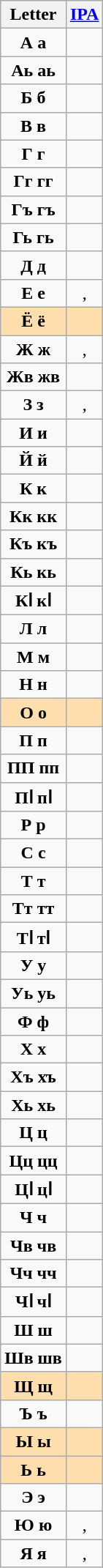<table class="wikitable">
<tr>
<th colspan=1 align="center">Letter</th>
<th colspan=1 align="center"><a href='#'>IPA</a></th>
</tr>
<tr>
<td valign="middle" align="center"><strong>А а</strong></td>
<td valign="middle" align="center"></td>
</tr>
<tr>
<td valign="middle" align="center"><strong>Аь аь</strong></td>
<td valign="middle" align="center"></td>
</tr>
<tr>
<td valign="middle" align="center"><strong>Б б</strong></td>
<td valign="middle" align="center"></td>
</tr>
<tr>
<td valign="middle" align="center"><strong>В в</strong></td>
<td valign="middle" align="center"></td>
</tr>
<tr>
<td valign="middle" align="center"><strong>Г г</strong></td>
<td valign="middle" align="center"></td>
</tr>
<tr>
<td valign="middle" align="center"><strong>Гг гг</strong></td>
<td valign="middle" align="center"></td>
</tr>
<tr>
<td valign="middle" align="center"><strong>Гъ гъ</strong></td>
<td valign="middle" align="center"></td>
</tr>
<tr>
<td valign="middle" align="center"><strong>Гь гь</strong></td>
<td valign="middle" align="center"></td>
</tr>
<tr>
<td valign="middle" align="center"><strong>Д д</strong></td>
<td valign="middle" align="center"></td>
</tr>
<tr>
<td valign="middle" align="center"><strong>Е е</strong></td>
<td valign="middle" align="center">, </td>
</tr>
<tr style="background:#FFDEAD">
<td valign="middle" align="center"><strong>Ё ё</strong></td>
<td valign="middle" align="center"></td>
</tr>
<tr>
<td valign="middle" align="center"><strong>Ж ж</strong></td>
<td valign="middle" align="center">, </td>
</tr>
<tr>
<td valign="middle" align="center"><strong>Жв жв</strong></td>
<td valign="middle" align="center"></td>
</tr>
<tr>
<td valign="middle" align="center"><strong>З з</strong></td>
<td valign="middle" align="center">, </td>
</tr>
<tr>
<td valign="middle" align="center"><strong>И и</strong></td>
<td valign="middle" align="center"></td>
</tr>
<tr>
<td valign="middle" align="center"><strong>Й й</strong></td>
<td valign="middle" align="center"></td>
</tr>
<tr>
<td valign="middle" align="center"><strong>К к</strong></td>
<td valign="middle" align="center"></td>
</tr>
<tr>
<td valign="middle" align="center"><strong>Кк кк</strong></td>
<td valign="middle" align="center"></td>
</tr>
<tr>
<td valign="middle" align="center"><strong>Къ къ</strong></td>
<td valign="middle" align="center"></td>
</tr>
<tr>
<td valign="middle" align="center"><strong>Кь кь</strong></td>
<td valign="middle" align="center"></td>
</tr>
<tr>
<td valign="middle" align="center"><strong>Кӏ кӏ</strong></td>
<td valign="middle" align="center"></td>
</tr>
<tr>
<td valign="middle" align="center"><strong>Л л</strong></td>
<td valign="middle" align="center"></td>
</tr>
<tr>
<td valign="middle" align="center"><strong>М м</strong></td>
<td valign="middle" align="center"></td>
</tr>
<tr>
<td valign="middle" align="center"><strong>Н н</strong></td>
<td valign="middle" align="center"></td>
</tr>
<tr style="background:#FFDEAD">
<td valign="middle" align="center"><strong>О о</strong></td>
<td valign="middle" align="center"></td>
</tr>
<tr>
<td valign="middle" align="center"><strong>П п</strong></td>
<td valign="middle" align="center"></td>
</tr>
<tr>
<td valign="middle" align="center"><strong>ПП пп</strong></td>
<td valign="middle" align="center"></td>
</tr>
<tr>
<td valign="middle" align="center"><strong>Пӏ пӏ</strong></td>
<td valign="middle" align="center"></td>
</tr>
<tr>
<td valign="middle" align="center"><strong>Р р</strong></td>
<td valign="middle" align="center"></td>
</tr>
<tr>
<td valign="middle" align="center"><strong>С с</strong></td>
<td valign="middle" align="center"></td>
</tr>
<tr>
<td valign="middle" align="center"><strong>Т т</strong></td>
<td valign="middle" align="center"></td>
</tr>
<tr>
<td valign="middle" align="center"><strong>Тт тт</strong></td>
<td valign="middle" align="center"></td>
</tr>
<tr>
<td valign="middle" align="center"><strong>Тӏ тӏ</strong></td>
<td valign="middle" align="center"></td>
</tr>
<tr>
<td valign="middle" align="center"><strong>У у</strong></td>
<td valign="middle" align="center"></td>
</tr>
<tr>
<td valign="middle" align="center"><strong>Уь уь</strong></td>
<td valign="middle" align="center"></td>
</tr>
<tr>
<td valign="middle" align="center"><strong>Ф ф</strong></td>
<td valign="middle" align="center"></td>
</tr>
<tr>
<td valign="middle" align="center"><strong>Х х</strong></td>
<td valign="middle" align="center"></td>
</tr>
<tr>
<td valign="middle" align="center"><strong>Хъ хъ</strong></td>
<td valign="middle" align="center"></td>
</tr>
<tr>
<td valign="middle" align="center"><strong>Хь хь</strong></td>
<td valign="middle" align="center"></td>
</tr>
<tr>
<td valign="middle" align="center"><strong>Ц ц</strong></td>
<td valign="middle" align="center"></td>
</tr>
<tr>
<td valign="middle" align="center"><strong>Цц цц</strong></td>
<td valign="middle" align="center"></td>
</tr>
<tr>
<td valign="middle" align="center"><strong>Цӏ цӏ</strong></td>
<td valign="middle" align="center"></td>
</tr>
<tr>
<td valign="middle" align="center"><strong>Ч ч</strong></td>
<td valign="middle" align="center"></td>
</tr>
<tr>
<td valign="middle" align="center"><strong>Чв чв</strong></td>
<td valign="middle" align="center"></td>
</tr>
<tr>
<td valign="middle" align="center"><strong>Чч чч</strong></td>
<td valign="middle" align="center"></td>
</tr>
<tr>
<td valign="middle" align="center"><strong>Чӏ чӏ</strong></td>
<td valign="middle" align="center"></td>
</tr>
<tr>
<td valign="middle" align="center"><strong>Ш ш</strong></td>
<td valign="middle" align="center"></td>
</tr>
<tr>
<td valign="middle" align="center"><strong>Шв шв</strong></td>
<td valign="middle" align="center"></td>
</tr>
<tr style="background:#FFDEAD">
<td valign="middle" align="center"><strong>Щ щ</strong></td>
<td valign="middle" align="center"></td>
</tr>
<tr>
<td valign="middle" align="center"><strong>Ъ ъ</strong></td>
<td valign="middle" align="center"></td>
</tr>
<tr style="background:#FFDEAD">
<td valign="middle" align="center"><strong>Ы ы</strong></td>
<td valign="middle" align="center"></td>
</tr>
<tr style="background:#FFDEAD">
<td valign="middle" align="center"><strong>Ь ь</strong></td>
<td valign="middle" align="center"></td>
</tr>
<tr>
<td valign="middle" align="center"><strong>Э э</strong></td>
<td valign="middle" align="center"></td>
</tr>
<tr>
<td valign="middle" align="center"><strong>Ю ю</strong></td>
<td valign="middle" align="center">, </td>
</tr>
<tr>
<td valign="middle" align="center"><strong>Я я</strong></td>
<td valign="middle" align="center">, </td>
</tr>
</table>
